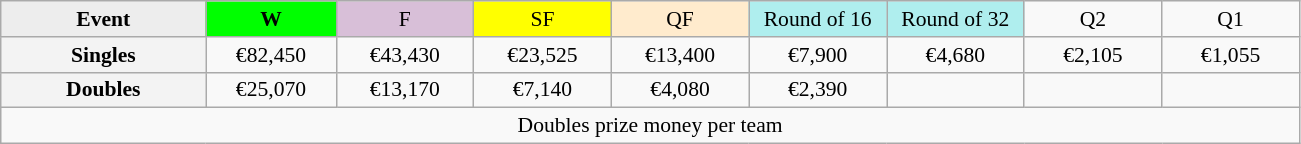<table class=wikitable style=font-size:90%;text-align:center>
<tr>
<td style="width:130px; background:#ededed;"><strong>Event</strong></td>
<td style="width:80px; background:lime;"><strong>W</strong></td>
<td style="width:85px; background:thistle;">F</td>
<td style="width:85px; background:#ff0;">SF</td>
<td style="width:85px; background:#ffebcd;">QF</td>
<td style="width:85px; background:#afeeee;">Round of 16</td>
<td style="width:85px; background:#afeeee;">Round of 32</td>
<td width=85>Q2</td>
<td width=85>Q1</td>
</tr>
<tr>
<td style="background:#f3f3f3;"><strong>Singles</strong></td>
<td>€82,450</td>
<td>€43,430</td>
<td>€23,525</td>
<td>€13,400</td>
<td>€7,900</td>
<td>€4,680</td>
<td>€2,105</td>
<td>€1,055</td>
</tr>
<tr>
<td style="background:#f3f3f3;"><strong>Doubles</strong></td>
<td>€25,070</td>
<td>€13,170</td>
<td>€7,140</td>
<td>€4,080</td>
<td>€2,390</td>
<td></td>
<td></td>
<td></td>
</tr>
<tr>
<td colspan=9>Doubles prize money per team</td>
</tr>
</table>
